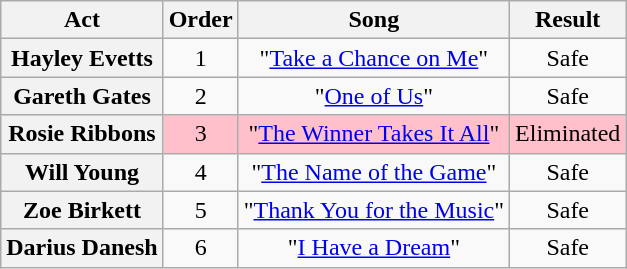<table class="wikitable plainrowheaders" style="text-align:center;">
<tr>
<th scope="col">Act</th>
<th scope="col">Order</th>
<th scope="col">Song</th>
<th scope="col">Result</th>
</tr>
<tr>
<th scope="row">Hayley Evetts</th>
<td>1</td>
<td>"<a href='#'>Take a Chance on Me</a>"</td>
<td>Safe</td>
</tr>
<tr>
<th scope="row">Gareth Gates</th>
<td>2</td>
<td>"<a href='#'>One of Us</a>"</td>
<td>Safe</td>
</tr>
<tr style = "background:pink">
<th scope="row">Rosie Ribbons</th>
<td>3</td>
<td>"<a href='#'>The Winner Takes It All</a>"</td>
<td>Eliminated</td>
</tr>
<tr>
<th scope="row">Will Young</th>
<td>4</td>
<td>"<a href='#'>The Name of the Game</a>"</td>
<td>Safe</td>
</tr>
<tr>
<th scope="row">Zoe Birkett</th>
<td>5</td>
<td>"<a href='#'>Thank You for the Music</a>"</td>
<td>Safe</td>
</tr>
<tr>
<th scope="row">Darius Danesh</th>
<td>6</td>
<td>"<a href='#'>I Have a Dream</a>"</td>
<td>Safe</td>
</tr>
</table>
